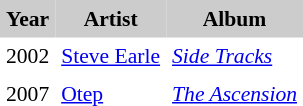<table cellpadding="4" cellspacing="0" style="margin: 0 1em 1em 0; font-size: 90%;">
<tr style="background:#ccc;">
<th>Year</th>
<th>Artist</th>
<th>Album</th>
</tr>
<tr>
<td>2002</td>
<td><a href='#'>Steve Earle</a></td>
<td><em><a href='#'>Side Tracks</a></em></td>
</tr>
<tr>
<td>2007</td>
<td><a href='#'>Otep</a></td>
<td><em><a href='#'>The Ascension</a></em></td>
</tr>
</table>
